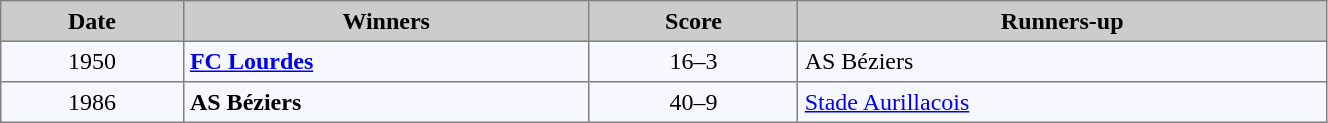<table cellpadding="4" cellspacing="0" border="1" style="background:#f7f8ff; width:70%; font-size:100%; border:gray solid 1px; border-collapse:collapse;">
<tr style="background:#ccc;">
<td align=center><strong>Date</strong></td>
<td align=center><strong>Winners</strong></td>
<td align=center><strong>Score</strong></td>
<td align=center><strong>Runners-up</strong></td>
</tr>
<tr>
<td align=center>1950</td>
<td><strong><a href='#'>FC Lourdes</a> </strong></td>
<td align=center>16–3</td>
<td>AS Béziers</td>
</tr>
<tr>
<td align=center>1986</td>
<td><strong>AS Béziers</strong></td>
<td align=center>40–9</td>
<td><a href='#'>Stade Aurillacois</a></td>
</tr>
</table>
